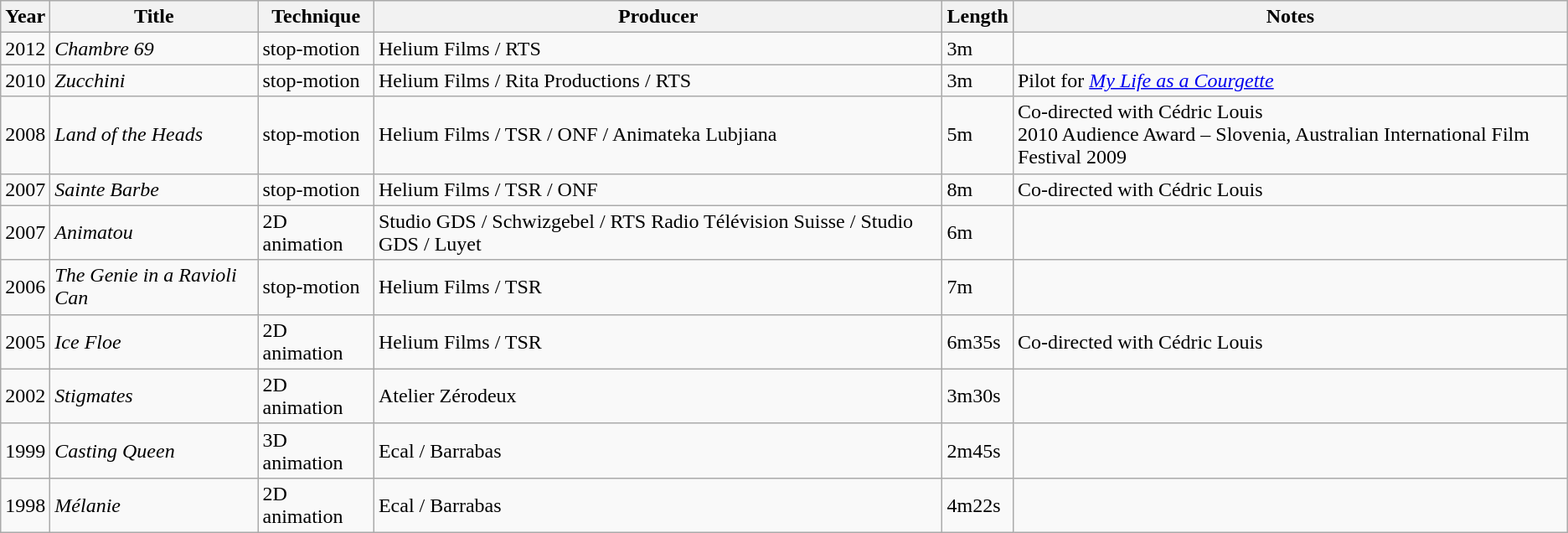<table class="wikitable sortable">
<tr>
<th>Year</th>
<th>Title</th>
<th>Technique</th>
<th>Producer</th>
<th>Length</th>
<th class="unsortable">Notes</th>
</tr>
<tr>
<td>2012</td>
<td><em>Chambre 69</em></td>
<td>stop-motion</td>
<td>Helium Films / RTS</td>
<td>3m</td>
<td></td>
</tr>
<tr>
<td>2010</td>
<td><em>Zucchini</em></td>
<td>stop-motion</td>
<td>Helium Films / Rita Productions / RTS</td>
<td>3m</td>
<td>Pilot for <em><a href='#'>My Life as a Courgette</a></em></td>
</tr>
<tr>
<td>2008</td>
<td><em>Land of the Heads</em></td>
<td>stop-motion</td>
<td>Helium Films / TSR / ONF / Animateka Lubjiana</td>
<td>5m</td>
<td>Co-directed with Cédric Louis<br>2010 Audience Award – Slovenia, Australian International Film Festival 2009</td>
</tr>
<tr>
<td>2007</td>
<td><em>Sainte Barbe</em></td>
<td>stop-motion</td>
<td>Helium Films / TSR / ONF</td>
<td>8m</td>
<td>Co-directed with Cédric Louis</td>
</tr>
<tr>
<td>2007</td>
<td><em>Animatou</em></td>
<td>2D animation</td>
<td>Studio GDS / Schwizgebel / RTS Radio Télévision Suisse / Studio GDS / Luyet</td>
<td>6m</td>
<td></td>
</tr>
<tr>
<td>2006</td>
<td><em>The Genie in a Ravioli Can</em></td>
<td>stop-motion</td>
<td>Helium Films / TSR</td>
<td>7m</td>
</tr>
<tr>
<td>2005</td>
<td><em>Ice Floe</em></td>
<td>2D animation</td>
<td>Helium Films / TSR</td>
<td>6m35s</td>
<td>Co-directed with Cédric Louis</td>
</tr>
<tr>
<td>2002</td>
<td><em>Stigmates</em></td>
<td>2D animation</td>
<td>Atelier Zérodeux</td>
<td>3m30s</td>
</tr>
<tr>
<td>1999</td>
<td><em>Casting Queen</em></td>
<td>3D animation</td>
<td>Ecal / Barrabas</td>
<td>2m45s</td>
<td></td>
</tr>
<tr>
<td>1998</td>
<td><em>Mélanie</em></td>
<td>2D animation</td>
<td>Ecal / Barrabas</td>
<td>4m22s</td>
<td></td>
</tr>
</table>
